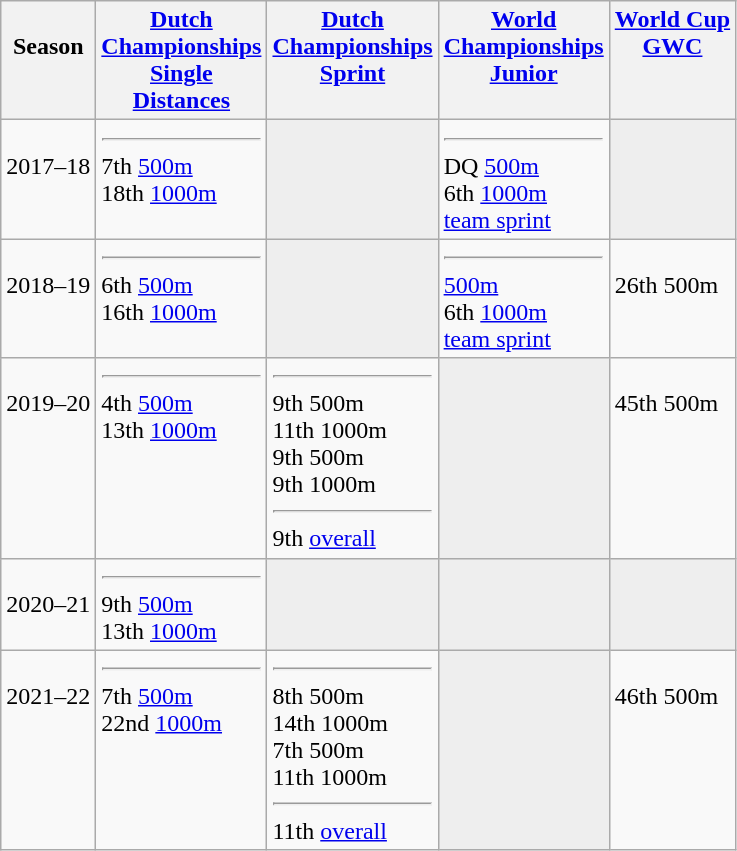<table class="wikitable">
<tr style="vertical-align: top;">
<th><br> Season</th>
<th><a href='#'>Dutch <br> Championships <br> Single <br> Distances</a></th>
<th><a href='#'>Dutch <br> Championships <br> Sprint</a></th>
<th><a href='#'>World <br> Championships <br> Junior</a></th>
<th><a href='#'>World Cup <br> GWC</a></th>
</tr>
<tr style="vertical-align: top;">
<td><br> 2017–18</td>
<td> <hr> 7th <a href='#'>500m</a> <br> 18th <a href='#'>1000m</a></td>
<td bgcolor=#EEEEEE></td>
<td> <hr> DQ <a href='#'>500m</a> <br> 6th <a href='#'>1000m</a> <br>  <a href='#'>team sprint</a></td>
<td bgcolor=#EEEEEE></td>
</tr>
<tr style="vertical-align: top;">
<td><br> 2018–19</td>
<td> <hr> 6th <a href='#'>500m</a> <br> 16th <a href='#'>1000m</a></td>
<td bgcolor=#EEEEEE></td>
<td> <hr>  <a href='#'>500m</a> <br> 6th <a href='#'>1000m</a> <br>  <a href='#'>team sprint</a></td>
<td><br> 26th 500m</td>
</tr>
<tr style="vertical-align: top;">
<td><br> 2019–20</td>
<td> <hr> 4th <a href='#'>500m</a> <br> 13th <a href='#'>1000m</a></td>
<td> <hr> 9th 500m <br> 11th 1000m <br> 9th 500m <br> 9th 1000m <hr> 9th <a href='#'>overall</a></td>
<td bgcolor=#EEEEEE></td>
<td><br> 45th 500m</td>
</tr>
<tr style="vertical-align: top;">
<td><br> 2020–21</td>
<td> <hr> 9th <a href='#'>500m</a> <br> 13th <a href='#'>1000m</a></td>
<td bgcolor=#EEEEEE></td>
<td bgcolor=#EEEEEE></td>
<td bgcolor=#EEEEEE></td>
</tr>
<tr style="vertical-align: top;">
<td><br> 2021–22</td>
<td> <hr> 7th <a href='#'>500m</a> <br> 22nd <a href='#'>1000m</a></td>
<td> <hr> 8th 500m <br> 14th 1000m <br> 7th 500m <br> 11th 1000m <hr> 11th <a href='#'>overall</a></td>
<td bgcolor=#EEEEEE></td>
<td><br> 46th 500m</td>
</tr>
</table>
